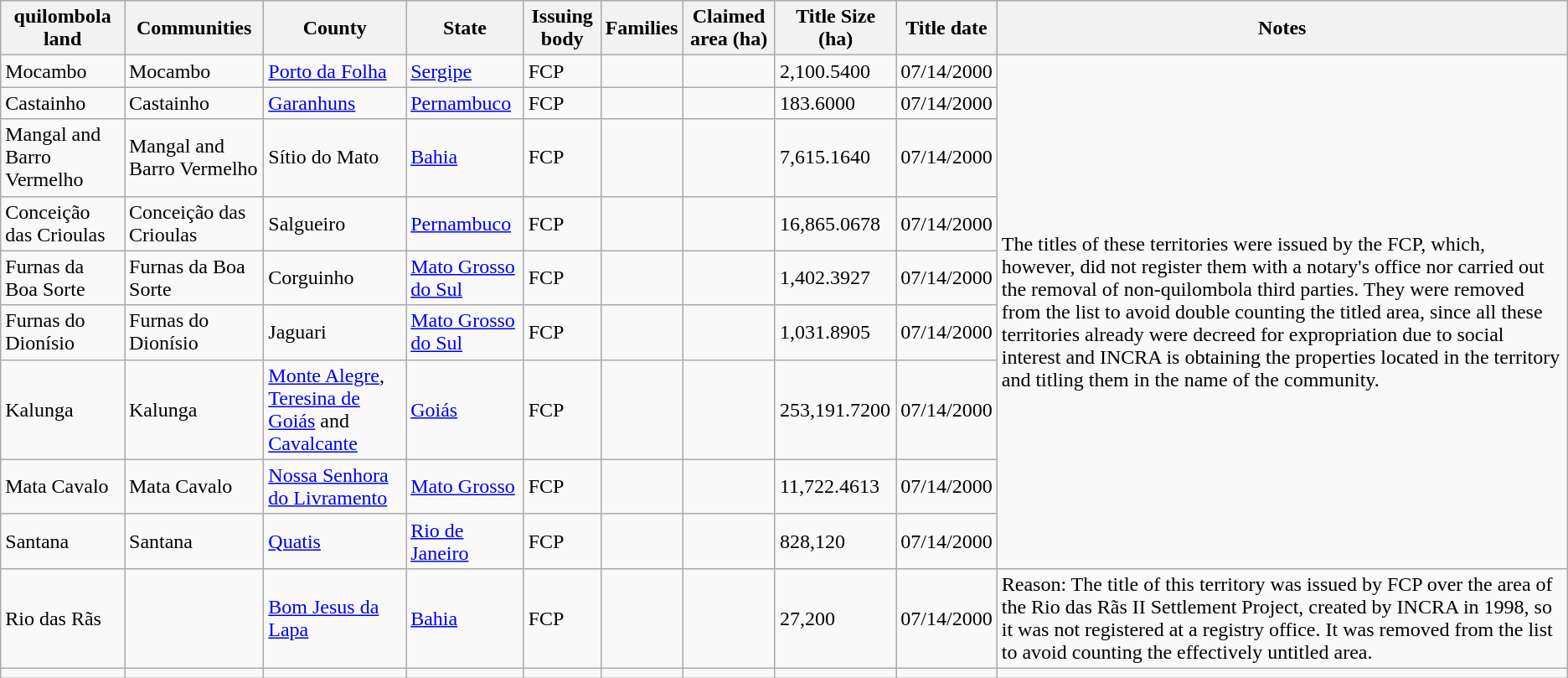<table class="wikitable sortable">
<tr>
<th>quilombola land</th>
<th>Communities</th>
<th>County</th>
<th>State</th>
<th>Issuing body</th>
<th>Families</th>
<th>Claimed area (ha)</th>
<th>Title Size (ha)</th>
<th>Title date</th>
<th>Notes</th>
</tr>
<tr>
<td>Mocambo</td>
<td>Mocambo</td>
<td><a href='#'>Porto da Folha</a></td>
<td><a href='#'>Sergipe</a></td>
<td>FCP</td>
<td></td>
<td></td>
<td>2,100.5400</td>
<td>07/14/2000</td>
<td rowspan="9">The titles of these territories were issued by the FCP, which, however, did not register them with a notary's office nor carried out the removal of non-quilombola third parties. They were removed from the list to avoid double counting the titled area, since all these territories already were decreed for expropriation due to social interest and INCRA is obtaining the properties located in the territory and titling them in the name of the community.</td>
</tr>
<tr>
<td>Castainho</td>
<td>Castainho</td>
<td><a href='#'>Garanhuns</a></td>
<td><a href='#'>Pernambuco</a></td>
<td>FCP</td>
<td></td>
<td></td>
<td>183.6000</td>
<td>07/14/2000</td>
</tr>
<tr>
<td>Mangal and Barro Vermelho</td>
<td>Mangal and Barro Vermelho</td>
<td>Sítio do Mato</td>
<td><a href='#'>Bahia</a></td>
<td>FCP</td>
<td></td>
<td></td>
<td>7,615.1640</td>
<td>07/14/2000</td>
</tr>
<tr>
<td>Conceição das Crioulas</td>
<td>Conceição das Crioulas</td>
<td>Salgueiro</td>
<td><a href='#'>Pernambuco</a></td>
<td>FCP</td>
<td></td>
<td></td>
<td>16,865.0678</td>
<td>07/14/2000</td>
</tr>
<tr>
<td>Furnas da Boa Sorte</td>
<td>Furnas da Boa Sorte</td>
<td>Corguinho</td>
<td><a href='#'>Mato Grosso do Sul</a></td>
<td>FCP</td>
<td></td>
<td></td>
<td>1,402.3927</td>
<td>07/14/2000</td>
</tr>
<tr>
<td>Furnas do Dionísio</td>
<td>Furnas do Dionísio</td>
<td>Jaguari</td>
<td><a href='#'>Mato Grosso do Sul</a></td>
<td>FCP</td>
<td></td>
<td></td>
<td>1,031.8905</td>
<td>07/14/2000</td>
</tr>
<tr>
<td>Kalunga</td>
<td>Kalunga</td>
<td><a href='#'>Monte Alegre</a>, <a href='#'>Teresina de Goiás</a> and <a href='#'>Cavalcante</a></td>
<td><a href='#'>Goiás</a></td>
<td>FCP</td>
<td></td>
<td></td>
<td>253,191.7200</td>
<td>07/14/2000</td>
</tr>
<tr>
<td>Mata Cavalo</td>
<td>Mata Cavalo</td>
<td><a href='#'>Nossa Senhora do Livramento</a></td>
<td><a href='#'>Mato Grosso</a></td>
<td>FCP</td>
<td></td>
<td></td>
<td>11,722.4613</td>
<td>07/14/2000</td>
</tr>
<tr>
<td>Santana</td>
<td>Santana</td>
<td><a href='#'>Quatis</a></td>
<td><a href='#'>Rio de Janeiro</a></td>
<td>FCP</td>
<td></td>
<td></td>
<td>828,120</td>
<td>07/14/2000</td>
</tr>
<tr>
<td>Rio das Rãs</td>
<td></td>
<td><a href='#'>Bom Jesus da Lapa</a></td>
<td><a href='#'>Bahia</a></td>
<td>FCP</td>
<td></td>
<td></td>
<td>27,200</td>
<td>07/14/2000</td>
<td>Reason: The title of this territory was issued by FCP over the area of the Rio das Rãs II Settlement Project, created by INCRA in 1998, so it was not registered at a registry office. It was removed from the list to avoid counting the effectively untitled area.</td>
</tr>
<tr>
<td></td>
<td></td>
<td></td>
<td></td>
<td></td>
<td></td>
<td></td>
<td></td>
<td></td>
<td></td>
</tr>
</table>
